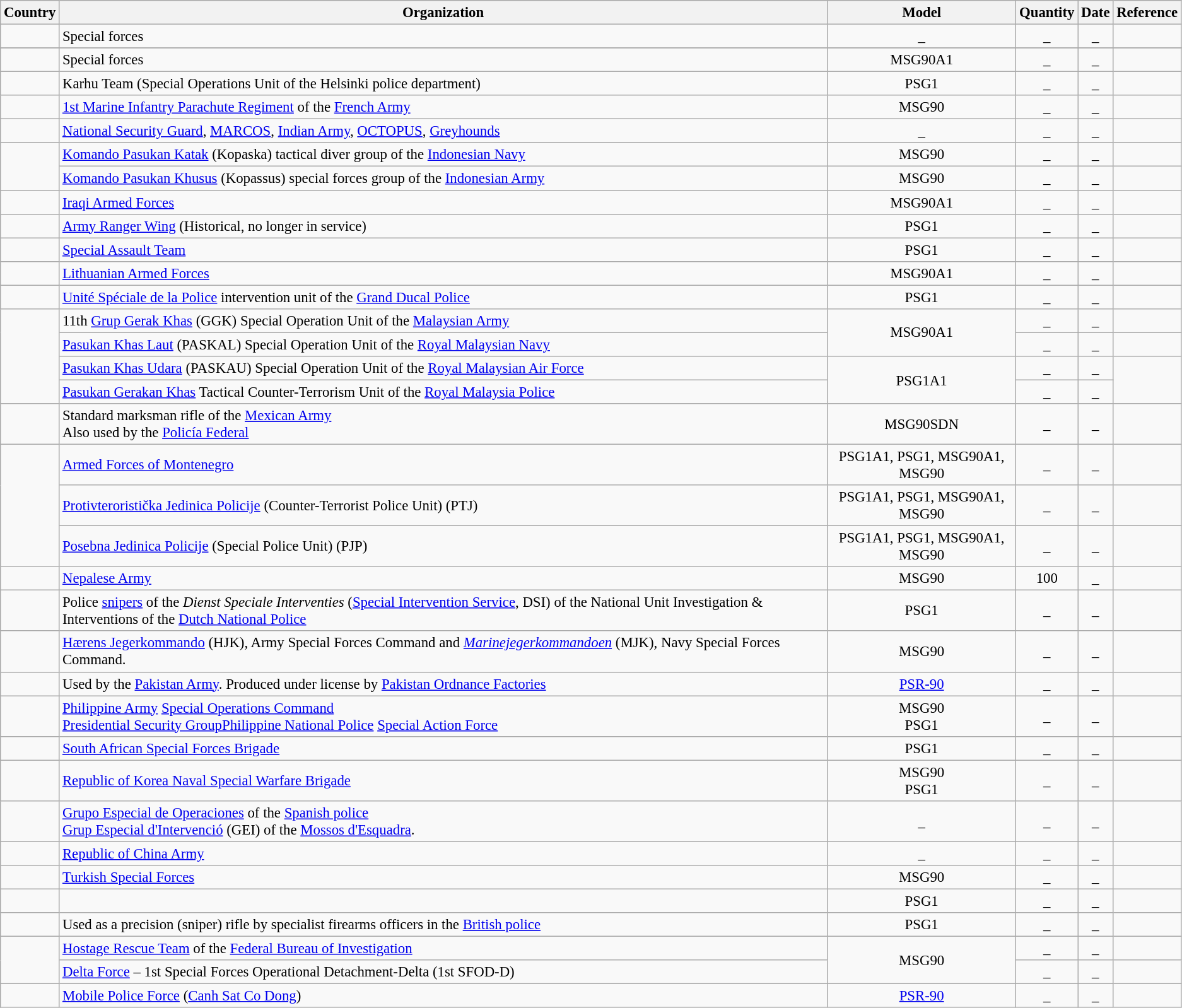<table class="wikitable" style="font-size: 95%;">
<tr>
<th>Country</th>
<th>Organization</th>
<th>Model</th>
<th>Quantity</th>
<th>Date</th>
<th>Reference</th>
</tr>
<tr>
<td></td>
<td>Special forces</td>
<td style="text-align:center;">_</td>
<td style="text-align:center;">_</td>
<td style="text-align:center;">_</td>
<td style="text-align:center;"></td>
</tr>
<tr>
</tr>
<tr>
<td></td>
<td>Special forces</td>
<td style="text-align:center;">MSG90A1</td>
<td style="text-align:center;">_</td>
<td style="text-align:center;">_</td>
<td style="text-align:center;"></td>
</tr>
<tr>
<td></td>
<td>Karhu Team (Special Operations Unit of the Helsinki police department)</td>
<td style="text-align:center;">PSG1</td>
<td style="text-align:center;">_</td>
<td style="text-align:center;">_</td>
<td style="text-align:center;"></td>
</tr>
<tr>
<td></td>
<td><a href='#'>1st Marine Infantry Parachute Regiment</a> of the <a href='#'>French Army</a></td>
<td style="text-align:center;">MSG90</td>
<td style="text-align:center;">_</td>
<td style="text-align:center;">_</td>
<td style="text-align:center;"></td>
</tr>
<tr>
<td></td>
<td><a href='#'>National Security Guard</a>, <a href='#'>MARCOS</a>, <a href='#'>Indian Army</a>, <a href='#'>OCTOPUS</a>, <a href='#'>Greyhounds</a></td>
<td style="text-align:center;">_</td>
<td style="text-align:center;">_</td>
<td style="text-align:center;">_</td>
<td style="text-align:center;"></td>
</tr>
<tr>
<td rowspan="2"></td>
<td><a href='#'>Komando Pasukan Katak</a> (Kopaska) tactical diver group of the <a href='#'>Indonesian Navy</a></td>
<td style="text-align:center;">MSG90</td>
<td style="text-align:center;">_</td>
<td style="text-align:center;">_</td>
<td style="text-align:center;"></td>
</tr>
<tr>
<td><a href='#'>Komando Pasukan Khusus</a> (Kopassus) special forces group of the <a href='#'>Indonesian Army</a></td>
<td style="text-align:center;">MSG90</td>
<td style="text-align:center;">_</td>
<td style="text-align:center;">_</td>
<td style="text-align:center;"></td>
</tr>
<tr>
<td></td>
<td><a href='#'>Iraqi Armed Forces</a></td>
<td style="text-align:center;">MSG90A1</td>
<td style="text-align:center;">_</td>
<td style="text-align:center;">_</td>
<td style="text-align:center;"></td>
</tr>
<tr>
<td></td>
<td><a href='#'>Army Ranger Wing</a> (Historical, no longer in service)</td>
<td style="text-align:center;">PSG1</td>
<td style="text-align:center;">_</td>
<td style="text-align:center;">_</td>
<td style="text-align:center;"></td>
</tr>
<tr>
<td></td>
<td><a href='#'>Special Assault Team</a></td>
<td style="text-align:center;">PSG1</td>
<td style="text-align:center;">_</td>
<td style="text-align:center;">_</td>
<td style="text-align:center;"></td>
</tr>
<tr>
<td></td>
<td><a href='#'>Lithuanian Armed Forces</a></td>
<td style="text-align:center;">MSG90A1</td>
<td style="text-align:center;">_</td>
<td style="text-align:center;">_</td>
<td style="text-align:center;"></td>
</tr>
<tr>
<td></td>
<td><a href='#'>Unité Spéciale de la Police</a> intervention unit of the <a href='#'>Grand Ducal Police</a></td>
<td style="text-align:center;">PSG1</td>
<td style="text-align:center;">_</td>
<td style="text-align:center;">_</td>
<td style="text-align:center;"></td>
</tr>
<tr>
<td rowspan="4"></td>
<td>11th <a href='#'>Grup Gerak Khas</a> (GGK) Special Operation Unit of the <a href='#'>Malaysian Army</a></td>
<td rowspan="2" style="text-align:center;">MSG90A1</td>
<td style="text-align:center;">_</td>
<td style="text-align:center;">_</td>
<td style="text-align:center;"></td>
</tr>
<tr>
<td><a href='#'>Pasukan Khas Laut</a> (PASKAL) Special Operation Unit of the <a href='#'>Royal Malaysian Navy</a></td>
<td style="text-align:center;">_</td>
<td style="text-align:center;">_</td>
<td style="text-align:center;"></td>
</tr>
<tr>
<td><a href='#'>Pasukan Khas Udara</a> (PASKAU) Special Operation Unit of the <a href='#'>Royal Malaysian Air Force</a></td>
<td rowspan="2" style="text-align:center;">PSG1A1</td>
<td style="text-align:center;">_</td>
<td style="text-align:center;">_</td>
<td rowspan="2" style="text-align:center;"></td>
</tr>
<tr>
<td><a href='#'>Pasukan Gerakan Khas</a> Tactical Counter-Terrorism Unit of the <a href='#'>Royal Malaysia Police</a></td>
<td style="text-align:center;">_</td>
<td style="text-align:center;">_</td>
</tr>
<tr>
<td></td>
<td>Standard marksman rifle of the <a href='#'>Mexican Army</a><br>Also used by the <a href='#'>Policía Federal</a></td>
<td style="text-align:center;">MSG90SDN</td>
<td style="text-align:center;">_</td>
<td style="text-align:center;">_</td>
<td style="text-align:center;"></td>
</tr>
<tr>
<td rowspan="3"></td>
<td><a href='#'>Armed Forces of Montenegro</a></td>
<td style="text-align:center;">PSG1A1, PSG1, MSG90A1, MSG90</td>
<td style="text-align:center;">_</td>
<td style="text-align:center;">_</td>
<td style="text-align:center;"></td>
</tr>
<tr>
<td><a href='#'>Protivteroristička Jedinica Policije</a> (Counter-Terrorist Police Unit) (PTJ)</td>
<td style="text-align:center;">PSG1A1, PSG1, MSG90A1, MSG90</td>
<td style="text-align:center;">_</td>
<td style="text-align:center;">_</td>
<td style="text-align:center;"></td>
</tr>
<tr>
<td><a href='#'>Posebna Jedinica Policije</a> (Special Police Unit) (PJP)</td>
<td style="text-align:center;">PSG1A1, PSG1, MSG90A1, MSG90</td>
<td style="text-align:center;">_</td>
<td style="text-align:center;">_</td>
<td style="text-align:center;"></td>
</tr>
<tr>
<td></td>
<td><a href='#'>Nepalese Army</a></td>
<td style="text-align:center;">MSG90</td>
<td style="text-align:center;">100</td>
<td style="text-align:center;">_</td>
<td style="text-align:center;"></td>
</tr>
<tr>
<td></td>
<td>Police <a href='#'>snipers</a> of the <em>Dienst Speciale Interventies</em> (<a href='#'>Special Intervention Service</a>, DSI) of the National Unit Investigation & Interventions of the <a href='#'>Dutch National Police</a></td>
<td style="text-align:center;">PSG1</td>
<td style="text-align:center;">_</td>
<td style="text-align:center;">_</td>
<td style="text-align:center;"></td>
</tr>
<tr>
<td></td>
<td><a href='#'>Hærens Jegerkommando</a> (HJK), Army Special Forces Command and <em><a href='#'>Marinejegerkommandoen</a></em> (MJK), Navy Special Forces Command.</td>
<td style="text-align:center;">MSG90</td>
<td style="text-align:center;">_</td>
<td style="text-align:center;">_</td>
<td style="text-align:center;"></td>
</tr>
<tr>
<td></td>
<td>Used by the <a href='#'>Pakistan Army</a>. Produced under license by <a href='#'>Pakistan Ordnance Factories</a></td>
<td style="text-align:center;"><a href='#'>PSR-90</a></td>
<td style="text-align:center;">_</td>
<td style="text-align:center;">_</td>
<td style="text-align:center;"></td>
</tr>
<tr>
<td></td>
<td><a href='#'>Philippine Army</a> <a href='#'>Special Operations Command</a><br><a href='#'>Presidential Security Group</a><a href='#'>Philippine National Police</a> <a href='#'>Special Action Force</a></td>
<td style="text-align:center;">MSG90<br>PSG1</td>
<td style="text-align:center;">_</td>
<td style="text-align:center;">_</td>
<td style="text-align:center;"></td>
</tr>
<tr>
<td></td>
<td><a href='#'>South African Special Forces Brigade</a></td>
<td style="text-align:center;">PSG1</td>
<td style="text-align:center;">_</td>
<td style="text-align:center;">_</td>
<td style="text-align:center;"></td>
</tr>
<tr>
<td></td>
<td><a href='#'>Republic of Korea Naval Special Warfare Brigade</a></td>
<td style="text-align:center;">MSG90<br>PSG1</td>
<td style="text-align:center;">_</td>
<td style="text-align:center;">_</td>
<td style="text-align:center;"></td>
</tr>
<tr>
<td></td>
<td><a href='#'>Grupo Especial de Operaciones</a> of the <a href='#'>Spanish police</a><br><a href='#'>Grup Especial d'Intervenció</a> (GEI) of the <a href='#'>Mossos d'Esquadra</a>.</td>
<td style="text-align:center;">_</td>
<td style="text-align:center;">_</td>
<td style="text-align:center;">_</td>
<td style="text-align:center;"></td>
</tr>
<tr>
<td></td>
<td><a href='#'>Republic of China Army</a></td>
<td style="text-align:center;">_</td>
<td style="text-align:center;">_</td>
<td style="text-align:center;">_</td>
<td style="text-align:center;"></td>
</tr>
<tr>
<td></td>
<td><a href='#'>Turkish Special Forces</a></td>
<td style="text-align:center;">MSG90</td>
<td style="text-align:center;">_</td>
<td style="text-align:center;">_</td>
<td style="text-align:center;"></td>
</tr>
<tr>
<td></td>
<td></td>
<td style="text-align:center;">PSG1</td>
<td style="text-align:center;">_</td>
<td style="text-align:center;">_</td>
<td style="text-align:center;"></td>
</tr>
<tr>
<td></td>
<td>Used as a precision (sniper) rifle by specialist firearms officers in the <a href='#'>British police</a></td>
<td style="text-align:center;">PSG1</td>
<td style="text-align:center;">_</td>
<td style="text-align:center;">_</td>
<td style="text-align:center;"></td>
</tr>
<tr>
<td rowspan="2"></td>
<td><a href='#'>Hostage Rescue Team</a> of the <a href='#'>Federal Bureau of Investigation</a></td>
<td rowspan="2" style="text-align:center;">MSG90</td>
<td style="text-align:center;">_</td>
<td style="text-align:center;">_</td>
<td style="text-align:center;"></td>
</tr>
<tr>
<td><a href='#'>Delta Force</a> – 1st Special Forces Operational Detachment-Delta (1st SFOD-D)</td>
<td style="text-align:center;">_</td>
<td style="text-align:center;">_</td>
<td style="text-align:center;"></td>
</tr>
<tr>
<td></td>
<td><a href='#'>Mobile Police Force</a> (<a href='#'>Canh Sat Co Dong</a>)</td>
<td style="text-align:center;"><a href='#'>PSR-90</a></td>
<td style="text-align:center;">_</td>
<td style="text-align:center;">_</td>
<td style="text-align:center;"></td>
</tr>
</table>
